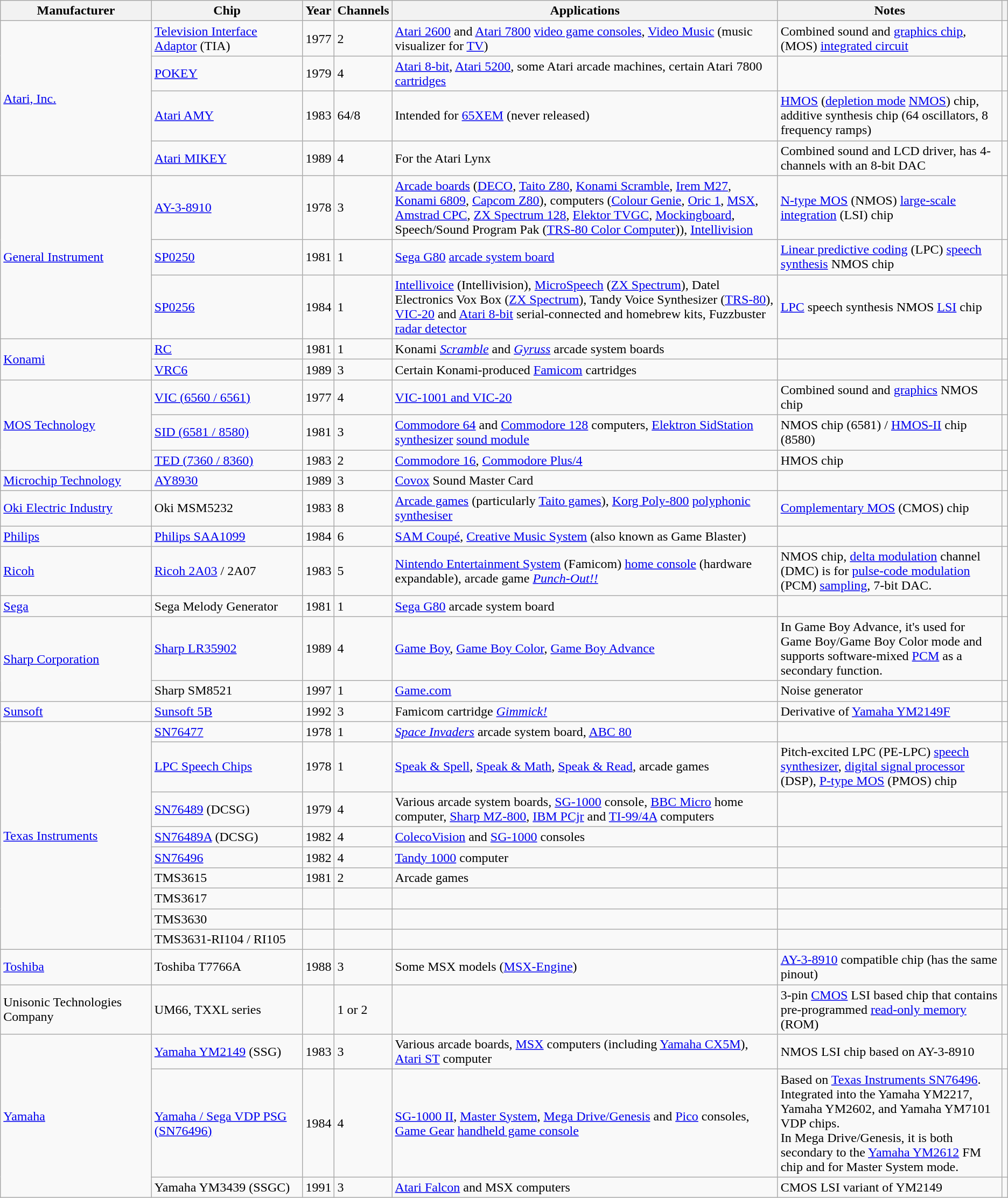<table class="wikitable sortable">
<tr>
<th style="width:15%">Manufacturer</th>
<th style="width:15%">Chip</th>
<th>Year</th>
<th>Channels</th>
<th>Applications</th>
<th>Notes</th>
<th class="unsortable"></th>
</tr>
<tr>
<td rowspan="4"><a href='#'>Atari, Inc.</a></td>
<td><a href='#'>Television Interface Adaptor</a> (TIA)</td>
<td>1977</td>
<td>2</td>
<td><a href='#'>Atari 2600</a> and <a href='#'>Atari 7800</a> <a href='#'>video game consoles</a>, <a href='#'>Video Music</a> (music visualizer for <a href='#'>TV</a>)</td>
<td>Combined sound and <a href='#'>graphics chip</a>,  (MOS) <a href='#'>integrated circuit</a></td>
<td></td>
</tr>
<tr>
<td><a href='#'>POKEY</a></td>
<td>1979</td>
<td>4</td>
<td><a href='#'>Atari 8-bit</a>, <a href='#'>Atari 5200</a>, some Atari arcade machines, certain Atari 7800 <a href='#'>cartridges</a></td>
<td></td>
<td></td>
</tr>
<tr>
<td><a href='#'>Atari AMY</a></td>
<td>1983</td>
<td>64/8</td>
<td>Intended for <a href='#'>65XEM</a> (never released)</td>
<td><a href='#'>HMOS</a> (<a href='#'>depletion mode</a> <a href='#'>NMOS</a>) chip, additive synthesis chip (64 oscillators, 8 frequency ramps)</td>
<td></td>
</tr>
<tr>
<td><a href='#'>Atari MIKEY</a></td>
<td>1989</td>
<td>4</td>
<td>For the Atari Lynx</td>
<td>Combined sound and LCD driver, has 4-channels with an 8-bit DAC</td>
<td></td>
</tr>
<tr>
<td rowspan="3"><a href='#'>General Instrument</a></td>
<td><a href='#'>AY-3-8910</a></td>
<td>1978</td>
<td>3</td>
<td><a href='#'>Arcade boards</a> (<a href='#'>DECO</a>, <a href='#'>Taito Z80</a>, <a href='#'>Konami Scramble</a>, <a href='#'>Irem M27</a>, <a href='#'>Konami 6809</a>, <a href='#'>Capcom Z80</a>), computers (<a href='#'>Colour Genie</a>, <a href='#'>Oric 1</a>, <a href='#'>MSX</a>, <a href='#'>Amstrad CPC</a>, <a href='#'>ZX Spectrum 128</a>, <a href='#'>Elektor TVGC</a>, <a href='#'>Mockingboard</a>, Speech/Sound Program Pak (<a href='#'>TRS-80 Color Computer</a>)), <a href='#'>Intellivision</a></td>
<td><a href='#'>N-type MOS</a> (NMOS) <a href='#'>large-scale integration</a> (LSI) chip</td>
<td></td>
</tr>
<tr>
<td><a href='#'>SP0250</a></td>
<td>1981</td>
<td>1</td>
<td><a href='#'>Sega G80</a> <a href='#'>arcade system board</a></td>
<td><a href='#'>Linear predictive coding</a> (LPC) <a href='#'>speech synthesis</a> NMOS chip</td>
<td></td>
</tr>
<tr>
<td><a href='#'>SP0256</a></td>
<td>1984</td>
<td>1</td>
<td><a href='#'>Intellivoice</a> (Intellivision), <a href='#'>MicroSpeech</a> (<a href='#'>ZX Spectrum</a>), Datel Electronics Vox Box (<a href='#'>ZX Spectrum</a>), Tandy Voice Synthesizer (<a href='#'>TRS-80</a>), <a href='#'>VIC-20</a> and <a href='#'>Atari 8-bit</a> serial-connected and homebrew kits, Fuzzbuster <a href='#'>radar detector</a></td>
<td><a href='#'>LPC</a> speech synthesis NMOS <a href='#'>LSI</a> chip</td>
<td></td>
</tr>
<tr>
<td rowspan="2"><a href='#'>Konami</a></td>
<td><a href='#'>RC</a></td>
<td>1981</td>
<td>1</td>
<td>Konami <em><a href='#'>Scramble</a></em> and <em><a href='#'>Gyruss</a></em> arcade system boards</td>
<td></td>
<td></td>
</tr>
<tr>
<td><a href='#'>VRC6</a></td>
<td>1989</td>
<td>3</td>
<td>Certain Konami-produced <a href='#'>Famicom</a> cartridges</td>
<td></td>
<td></td>
</tr>
<tr>
<td rowspan="3"><a href='#'>MOS Technology</a></td>
<td><a href='#'>VIC (6560 / 6561)</a></td>
<td>1977</td>
<td>4</td>
<td><a href='#'>VIC-1001 and VIC-20</a></td>
<td>Combined sound and <a href='#'>graphics</a> NMOS chip</td>
<td></td>
</tr>
<tr>
<td><a href='#'>SID (6581 / 8580)</a></td>
<td>1981</td>
<td>3</td>
<td><a href='#'>Commodore 64</a> and <a href='#'>Commodore 128</a> computers, <a href='#'>Elektron SidStation</a> <a href='#'>synthesizer</a> <a href='#'>sound module</a></td>
<td>NMOS chip (6581) / <a href='#'>HMOS-II</a> chip (8580)</td>
<td></td>
</tr>
<tr>
<td><a href='#'>TED (7360 / 8360)</a></td>
<td>1983</td>
<td>2</td>
<td><a href='#'>Commodore 16</a>, <a href='#'>Commodore Plus/4</a></td>
<td>HMOS chip</td>
<td></td>
</tr>
<tr>
<td><a href='#'>Microchip Technology</a></td>
<td><a href='#'>AY8930</a></td>
<td>1989</td>
<td>3</td>
<td><a href='#'>Covox</a> Sound Master Card</td>
<td></td>
<td></td>
</tr>
<tr>
<td><a href='#'>Oki Electric Industry</a></td>
<td>Oki MSM5232</td>
<td>1983</td>
<td>8</td>
<td><a href='#'>Arcade games</a> (particularly <a href='#'>Taito games</a>), <a href='#'>Korg Poly-800</a> <a href='#'>polyphonic synthesiser</a></td>
<td><a href='#'>Complementary MOS</a> (CMOS) chip</td>
<td></td>
</tr>
<tr>
<td><a href='#'>Philips</a></td>
<td><a href='#'>Philips SAA1099</a></td>
<td>1984</td>
<td>6</td>
<td><a href='#'>SAM Coupé</a>, <a href='#'>Creative Music System</a> (also known as Game Blaster)</td>
<td></td>
<td></td>
</tr>
<tr>
<td><a href='#'>Ricoh</a></td>
<td><a href='#'>Ricoh 2A03</a> / 2A07</td>
<td>1983</td>
<td>5</td>
<td><a href='#'>Nintendo Entertainment System</a> (Famicom) <a href='#'>home console</a> (hardware expandable), arcade game <em><a href='#'>Punch-Out!!</a></em></td>
<td>NMOS chip, <a href='#'>delta modulation</a> channel (DMC) is for <a href='#'>pulse-code modulation</a> (PCM) <a href='#'>sampling</a>, 7-bit DAC.</td>
<td></td>
</tr>
<tr>
<td><a href='#'>Sega</a></td>
<td>Sega Melody Generator</td>
<td>1981</td>
<td>1</td>
<td><a href='#'>Sega G80</a> arcade system board</td>
<td></td>
<td></td>
</tr>
<tr>
<td rowspan=2><a href='#'>Sharp Corporation</a></td>
<td><a href='#'>Sharp LR35902</a></td>
<td>1989</td>
<td>4</td>
<td><a href='#'>Game Boy</a>, <a href='#'>Game Boy Color</a>, <a href='#'>Game Boy Advance</a></td>
<td>In Game Boy Advance, it's used for Game Boy/Game Boy Color mode and supports software-mixed <a href='#'>PCM</a> as a secondary function.</td>
<td></td>
</tr>
<tr>
<td>Sharp SM8521</td>
<td>1997</td>
<td>1</td>
<td><a href='#'>Game.com</a></td>
<td>Noise generator</td>
<td></td>
</tr>
<tr>
<td><a href='#'>Sunsoft</a></td>
<td><a href='#'>Sunsoft 5B</a></td>
<td>1992</td>
<td>3</td>
<td>Famicom cartridge <em><a href='#'>Gimmick!</a></em></td>
<td>Derivative of <a href='#'>Yamaha YM2149F</a></td>
<td></td>
</tr>
<tr>
<td rowspan="9"><a href='#'>Texas Instruments</a></td>
<td><a href='#'>SN76477</a></td>
<td>1978</td>
<td>1</td>
<td><em><a href='#'>Space Invaders</a></em> arcade system board, <a href='#'>ABC 80</a></td>
<td></td>
<td></td>
</tr>
<tr>
<td><a href='#'>LPC Speech Chips</a></td>
<td>1978</td>
<td>1</td>
<td><a href='#'>Speak & Spell</a>, <a href='#'>Speak & Math</a>, <a href='#'>Speak & Read</a>, arcade games</td>
<td>Pitch-excited LPC (PE-LPC) <a href='#'>speech synthesizer</a>, <a href='#'>digital signal processor</a> (DSP), <a href='#'>P-type MOS</a> (PMOS) chip</td>
<td></td>
</tr>
<tr>
<td><a href='#'>SN76489</a> (DCSG)</td>
<td>1979</td>
<td>4</td>
<td>Various arcade system boards, <a href='#'>SG-1000</a> console, <a href='#'>BBC Micro</a> home computer, <a href='#'>Sharp MZ-800</a>, <a href='#'>IBM PCjr</a> and <a href='#'>TI-99/4A</a> computers</td>
<td></td>
<td rowspan="2"></td>
</tr>
<tr>
<td><a href='#'>SN76489A</a> (DCSG)</td>
<td>1982</td>
<td>4</td>
<td><a href='#'>ColecoVision</a> and <a href='#'>SG-1000</a> consoles</td>
<td></td>
</tr>
<tr>
<td><a href='#'>SN76496</a></td>
<td>1982</td>
<td>4</td>
<td><a href='#'>Tandy 1000</a> computer</td>
<td></td>
<td></td>
</tr>
<tr>
<td>TMS3615</td>
<td>1981</td>
<td>2</td>
<td>Arcade games</td>
<td></td>
<td></td>
</tr>
<tr>
<td>TMS3617</td>
<td></td>
<td></td>
<td></td>
<td></td>
<td></td>
</tr>
<tr>
<td>TMS3630</td>
<td></td>
<td></td>
<td></td>
<td></td>
<td></td>
</tr>
<tr>
<td>TMS3631-RI104 / RI105</td>
<td></td>
<td></td>
<td></td>
<td></td>
<td></td>
</tr>
<tr>
<td><a href='#'>Toshiba</a></td>
<td>Toshiba T7766A</td>
<td>1988</td>
<td>3</td>
<td>Some MSX models (<a href='#'>MSX-Engine</a>)</td>
<td><a href='#'>AY-3-8910</a> compatible chip (has the same pinout)</td>
<td></td>
</tr>
<tr>
<td>Unisonic Technologies Company</td>
<td>UM66, TXXL series</td>
<td></td>
<td>1 or 2</td>
<td></td>
<td>3-pin <a href='#'>CMOS</a> LSI based chip that contains pre-programmed <a href='#'>read-only memory</a> (ROM)</td>
<td></td>
</tr>
<tr>
<td rowspan="3"><a href='#'>Yamaha</a></td>
<td><a href='#'>Yamaha YM2149</a> (SSG)</td>
<td>1983</td>
<td>3</td>
<td>Various arcade boards, <a href='#'>MSX</a> computers (including <a href='#'>Yamaha CX5M</a>), <a href='#'>Atari ST</a> computer</td>
<td>NMOS LSI chip based on AY-3-8910</td>
<td></td>
</tr>
<tr>
<td><a href='#'>Yamaha / Sega VDP PSG (SN76496)</a></td>
<td>1984</td>
<td>4</td>
<td><a href='#'>SG-1000 II</a>, <a href='#'>Master System</a>, <a href='#'>Mega Drive/Genesis</a> and <a href='#'>Pico</a> consoles, <a href='#'>Game Gear</a> <a href='#'>handheld game console</a></td>
<td>Based on <a href='#'>Texas Instruments SN76496</a>. Integrated into the Yamaha YM2217, Yamaha YM2602, and Yamaha YM7101 VDP chips.<br>In Mega Drive/Genesis, it is both secondary to the <a href='#'>Yamaha YM2612</a> FM chip and for Master System mode.</td>
<td></td>
</tr>
<tr>
<td>Yamaha YM3439 (SSGC)</td>
<td>1991</td>
<td>3</td>
<td><a href='#'>Atari Falcon</a> and MSX computers</td>
<td>CMOS LSI variant of YM2149</td>
<td></td>
</tr>
</table>
